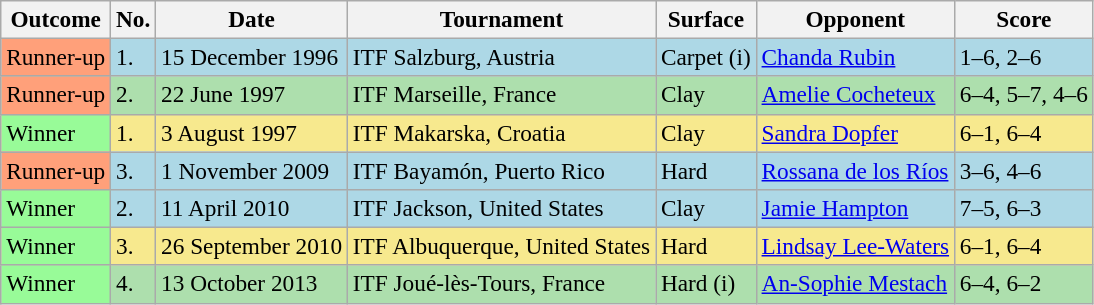<table class="sortable wikitable" style=font-size:97%>
<tr>
<th>Outcome</th>
<th>No.</th>
<th>Date</th>
<th>Tournament</th>
<th>Surface</th>
<th>Opponent</th>
<th class="unsortable">Score</th>
</tr>
<tr bgcolor=lightblue>
<td bgcolor="#ffa07a">Runner-up</td>
<td>1.</td>
<td>15 December 1996</td>
<td>ITF Salzburg, Austria</td>
<td>Carpet (i)</td>
<td> <a href='#'>Chanda Rubin</a></td>
<td>1–6, 2–6</td>
</tr>
<tr bgcolor="#addfad">
<td bgcolor="#ffa07a">Runner-up</td>
<td>2.</td>
<td>22 June 1997</td>
<td>ITF Marseille, France</td>
<td>Clay</td>
<td> <a href='#'>Amelie Cocheteux</a></td>
<td>6–4, 5–7, 4–6</td>
</tr>
<tr bgcolor="#F7E98E">
<td bgcolor="#98fb98">Winner</td>
<td>1.</td>
<td>3 August 1997</td>
<td>ITF Makarska, Croatia</td>
<td>Clay</td>
<td> <a href='#'>Sandra Dopfer</a></td>
<td>6–1, 6–4</td>
</tr>
<tr bgcolor=lightblue>
<td bgcolor="#ffa07a">Runner-up</td>
<td>3.</td>
<td>1 November 2009</td>
<td>ITF Bayamón, Puerto Rico</td>
<td>Hard</td>
<td> <a href='#'>Rossana de los Ríos</a></td>
<td>3–6, 4–6</td>
</tr>
<tr bgcolor=lightblue>
<td bgcolor="#98fb98">Winner</td>
<td>2.</td>
<td>11 April 2010</td>
<td>ITF Jackson, United States</td>
<td>Clay</td>
<td> <a href='#'>Jamie Hampton</a></td>
<td>7–5, 6–3</td>
</tr>
<tr bgcolor="#F7E98E">
<td bgcolor="#98fb98">Winner</td>
<td>3.</td>
<td>26 September 2010</td>
<td>ITF Albuquerque, United States</td>
<td>Hard</td>
<td> <a href='#'>Lindsay Lee-Waters</a></td>
<td>6–1, 6–4</td>
</tr>
<tr bgcolor="#addfad">
<td bgcolor="#98fb98">Winner</td>
<td>4.</td>
<td>13 October 2013</td>
<td>ITF Joué-lès-Tours, France</td>
<td>Hard (i)</td>
<td> <a href='#'>An-Sophie Mestach</a></td>
<td>6–4, 6–2</td>
</tr>
</table>
